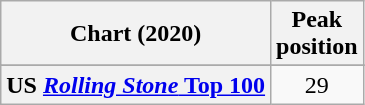<table class="wikitable plainrowheaders" style="text-align:center">
<tr>
<th scope="col">Chart (2020)</th>
<th scope="col">Peak<br>position</th>
</tr>
<tr>
</tr>
<tr>
</tr>
<tr>
<th scope="row">US <a href='#'><em>Rolling Stone</em> Top 100</a></th>
<td>29</td>
</tr>
</table>
